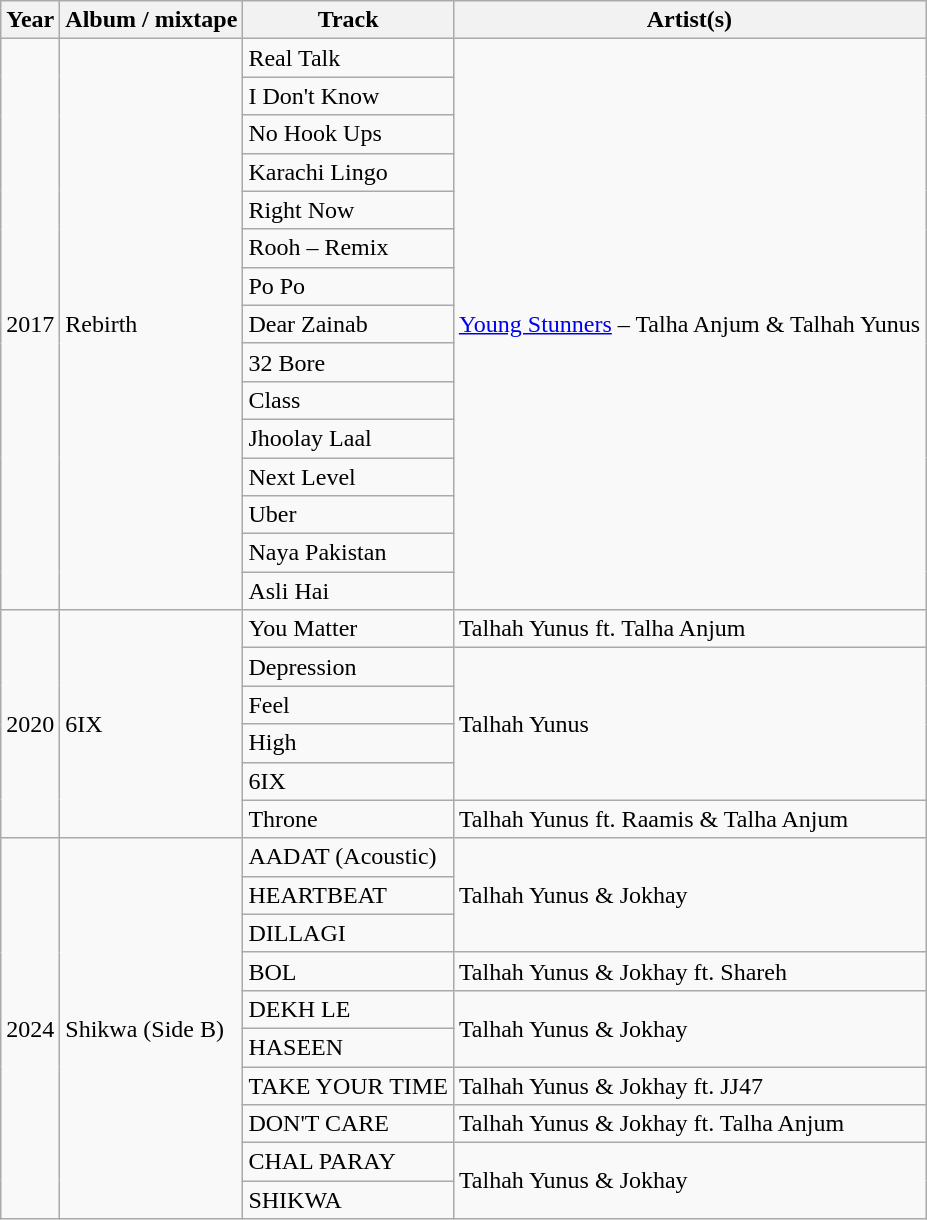<table class="wikitable">
<tr>
<th>Year</th>
<th>Album / mixtape</th>
<th>Track</th>
<th>Artist(s)</th>
</tr>
<tr>
<td rowspan="15">2017</td>
<td rowspan="15">Rebirth</td>
<td>Real Talk</td>
<td rowspan="15"><a href='#'>Young Stunners</a> – Talha Anjum & Talhah Yunus</td>
</tr>
<tr>
<td>I Don't Know</td>
</tr>
<tr>
<td>No Hook Ups</td>
</tr>
<tr>
<td>Karachi Lingo</td>
</tr>
<tr>
<td>Right Now</td>
</tr>
<tr>
<td>Rooh – Remix</td>
</tr>
<tr>
<td>Po Po</td>
</tr>
<tr>
<td>Dear Zainab</td>
</tr>
<tr>
<td>32 Bore</td>
</tr>
<tr>
<td>Class</td>
</tr>
<tr>
<td>Jhoolay Laal</td>
</tr>
<tr>
<td>Next Level</td>
</tr>
<tr>
<td>Uber</td>
</tr>
<tr>
<td>Naya Pakistan</td>
</tr>
<tr>
<td>Asli Hai</td>
</tr>
<tr>
<td rowspan="6">2020</td>
<td rowspan="6">6IX</td>
<td>You Matter</td>
<td>Talhah Yunus ft. Talha Anjum</td>
</tr>
<tr>
<td>Depression</td>
<td rowspan="4">Talhah Yunus</td>
</tr>
<tr>
<td>Feel</td>
</tr>
<tr>
<td>High</td>
</tr>
<tr>
<td>6IX</td>
</tr>
<tr>
<td>Throne</td>
<td>Talhah Yunus ft. Raamis & Talha Anjum</td>
</tr>
<tr>
<td rowspan="10">2024</td>
<td rowspan="10">Shikwa (Side B)</td>
<td>AADAT (Acoustic)</td>
<td rowspan="3">Talhah Yunus & Jokhay</td>
</tr>
<tr>
<td>HEARTBEAT</td>
</tr>
<tr>
<td>DILLAGI</td>
</tr>
<tr>
<td>BOL</td>
<td>Talhah Yunus & Jokhay ft. Shareh</td>
</tr>
<tr>
<td>DEKH LE</td>
<td rowspan="2">Talhah Yunus & Jokhay</td>
</tr>
<tr>
<td>HASEEN</td>
</tr>
<tr>
<td>TAKE YOUR TIME</td>
<td>Talhah Yunus & Jokhay ft. JJ47</td>
</tr>
<tr>
<td>DON'T CARE</td>
<td>Talhah Yunus & Jokhay ft. Talha Anjum</td>
</tr>
<tr>
<td>CHAL PARAY</td>
<td rowspan="2">Talhah Yunus & Jokhay</td>
</tr>
<tr>
<td>SHIKWA</td>
</tr>
</table>
